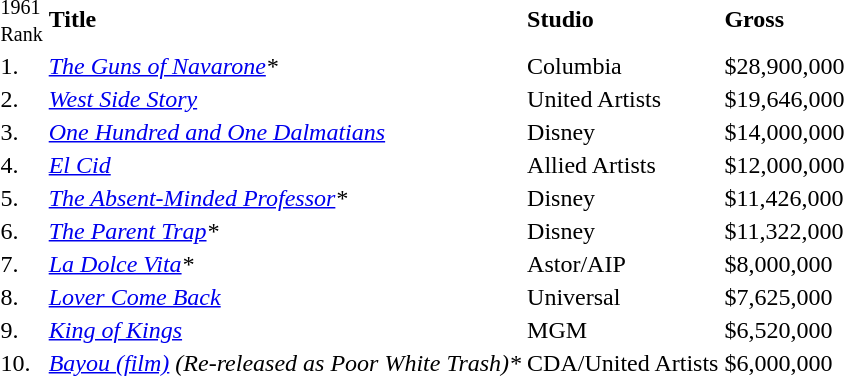<table>
<tr>
<td rowspan="1"><small>1961<br>Rank</small></td>
<td rowspan="1"><strong>Title</strong></td>
<td rowspan="1"><strong>Studio</strong></td>
<td rowspan="1"><strong>Gross</strong></td>
</tr>
<tr>
<td>1.</td>
<td><em><a href='#'>The Guns of Navarone</a>* </em></td>
<td>Columbia</td>
<td>$28,900,000</td>
</tr>
<tr>
<td>2.</td>
<td><em><a href='#'>West Side Story</a></em></td>
<td>United Artists</td>
<td>$19,646,000</td>
</tr>
<tr>
<td>3.</td>
<td><em><a href='#'>One Hundred and One Dalmatians</a></em></td>
<td>Disney</td>
<td>$14,000,000</td>
</tr>
<tr>
<td>4.</td>
<td><em><a href='#'>El Cid</a></em></td>
<td>Allied Artists</td>
<td>$12,000,000</td>
</tr>
<tr>
<td>5.</td>
<td><em><a href='#'>The Absent-Minded Professor</a>* </em></td>
<td>Disney</td>
<td>$11,426,000</td>
</tr>
<tr>
<td>6.</td>
<td><em><a href='#'>The Parent Trap</a>* </em></td>
<td>Disney</td>
<td>$11,322,000</td>
</tr>
<tr>
<td>7.</td>
<td><em><a href='#'>La Dolce Vita</a>* </em></td>
<td>Astor/AIP</td>
<td>$8,000,000</td>
</tr>
<tr>
<td>8.</td>
<td><em><a href='#'>Lover Come Back</a></em></td>
<td>Universal</td>
<td>$7,625,000</td>
</tr>
<tr>
<td>9.</td>
<td><em><a href='#'>King of Kings</a></em></td>
<td>MGM</td>
<td>$6,520,000</td>
</tr>
<tr>
<td>10.</td>
<td><em><a href='#'>Bayou (film)</a> (Re-released as Poor White Trash)* </em></td>
<td>CDA/United Artists</td>
<td>$6,000,000</td>
</tr>
</table>
